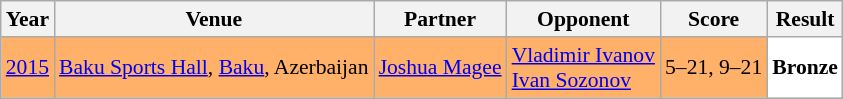<table class="sortable wikitable" style="font-size: 90%;">
<tr>
<th>Year</th>
<th>Venue</th>
<th>Partner</th>
<th>Opponent</th>
<th>Score</th>
<th>Result</th>
</tr>
<tr style="background:#FFB069">
<td align="center"><a href='#'>2015</a></td>
<td align="left"><a href='#'>Baku Sports Hall</a>, <a href='#'>Baku</a>, Azerbaijan</td>
<td align="left"> <a href='#'>Joshua Magee</a></td>
<td align="left"> <a href='#'>Vladimir Ivanov</a><br> <a href='#'>Ivan Sozonov</a></td>
<td align="left">5–21, 9–21</td>
<td style="text-align:left; background:white"> <strong>Bronze</strong></td>
</tr>
</table>
